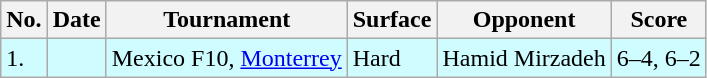<table class="sortable wikitable">
<tr>
<th>No.</th>
<th>Date</th>
<th>Tournament</th>
<th>Surface</th>
<th>Opponent</th>
<th class="unsortable">Score</th>
</tr>
<tr style="background:#cffcff;">
<td>1.</td>
<td></td>
<td>Mexico F10, <a href='#'>Monterrey</a></td>
<td>Hard</td>
<td> Hamid Mirzadeh</td>
<td>6–4, 6–2</td>
</tr>
</table>
